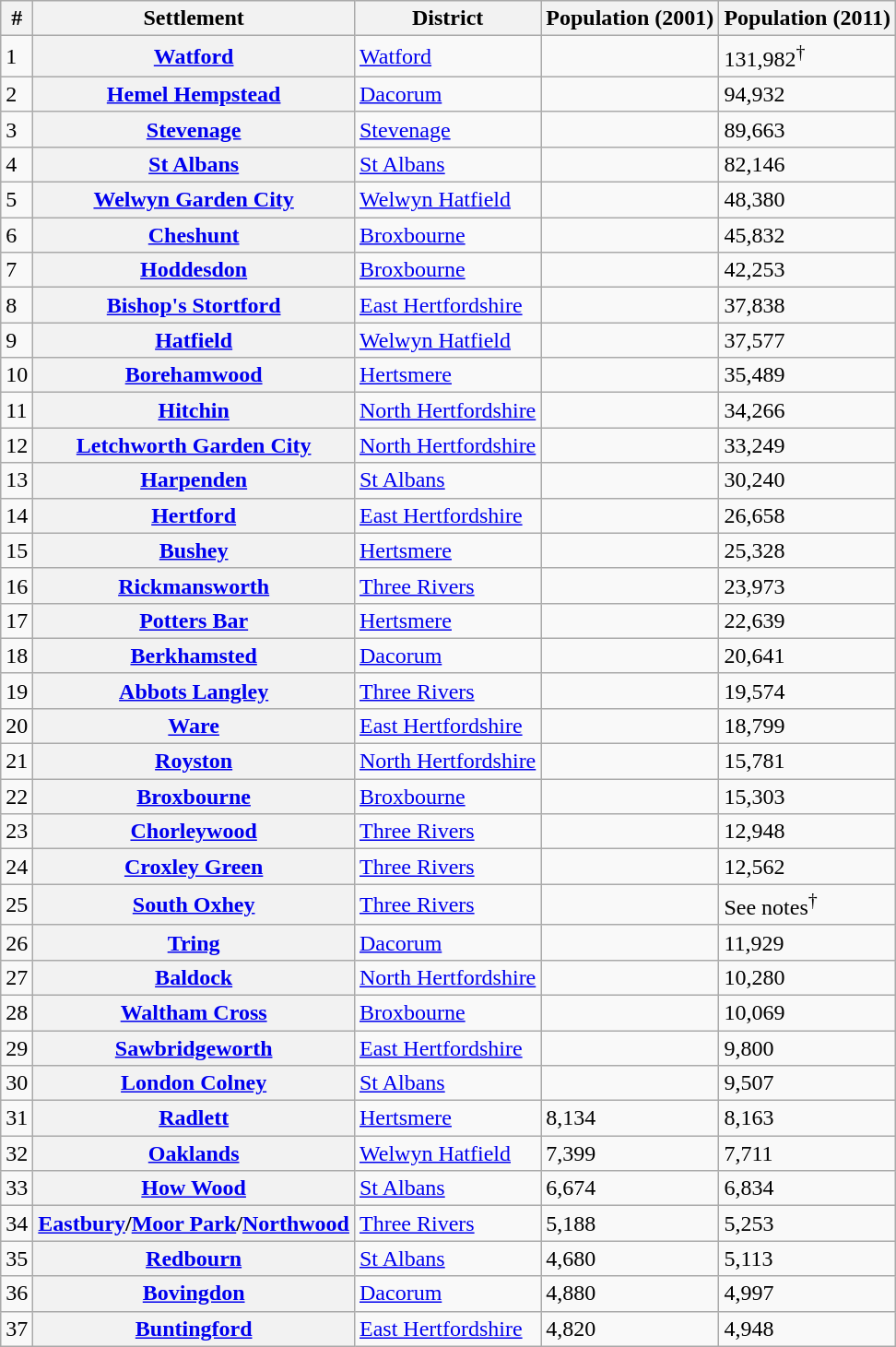<table class="wikitable sortable plainrowheaders">
<tr>
<th scope="col">#</th>
<th scope="col">Settlement</th>
<th scope="col">District</th>
<th data-sort-type="number" scope="col">Population (2001)</th>
<th data-sort-type="number" scope="col">Population (2011)</th>
</tr>
<tr>
<td>1</td>
<th scope="row"><a href='#'>Watford</a></th>
<td><a href='#'>Watford</a></td>
<td></td>
<td>131,982<sup>†</sup></td>
</tr>
<tr>
<td>2</td>
<th scope="row"><a href='#'>Hemel Hempstead</a></th>
<td><a href='#'>Dacorum</a></td>
<td></td>
<td>94,932</td>
</tr>
<tr>
<td>3</td>
<th scope="row"><a href='#'>Stevenage</a></th>
<td><a href='#'>Stevenage</a></td>
<td></td>
<td>89,663</td>
</tr>
<tr>
<td>4</td>
<th scope="row"><a href='#'>St Albans</a></th>
<td><a href='#'>St Albans</a></td>
<td></td>
<td>82,146</td>
</tr>
<tr>
<td>5</td>
<th scope="row"><a href='#'>Welwyn Garden City</a></th>
<td><a href='#'>Welwyn Hatfield</a></td>
<td></td>
<td>48,380</td>
</tr>
<tr>
<td>6</td>
<th scope="row"><a href='#'>Cheshunt</a></th>
<td><a href='#'>Broxbourne</a></td>
<td></td>
<td>45,832</td>
</tr>
<tr>
<td>7</td>
<th scope="row"><a href='#'>Hoddesdon</a></th>
<td><a href='#'>Broxbourne</a></td>
<td></td>
<td>42,253</td>
</tr>
<tr>
<td>8</td>
<th scope="row"><a href='#'>Bishop's Stortford</a></th>
<td><a href='#'>East Hertfordshire</a></td>
<td></td>
<td>37,838</td>
</tr>
<tr>
<td>9</td>
<th scope="row"><a href='#'>Hatfield</a></th>
<td><a href='#'>Welwyn Hatfield</a></td>
<td></td>
<td>37,577</td>
</tr>
<tr>
<td>10</td>
<th scope="row"><a href='#'>Borehamwood</a></th>
<td><a href='#'>Hertsmere</a></td>
<td></td>
<td>35,489</td>
</tr>
<tr>
<td>11</td>
<th scope="row"><a href='#'>Hitchin</a></th>
<td><a href='#'>North Hertfordshire</a></td>
<td></td>
<td>34,266</td>
</tr>
<tr>
<td>12</td>
<th scope="row"><a href='#'>Letchworth Garden City</a></th>
<td><a href='#'>North Hertfordshire</a></td>
<td></td>
<td>33,249</td>
</tr>
<tr>
<td>13</td>
<th scope="row"><a href='#'>Harpenden</a></th>
<td><a href='#'>St Albans</a></td>
<td></td>
<td>30,240</td>
</tr>
<tr>
<td>14</td>
<th scope="row"><a href='#'>Hertford</a></th>
<td><a href='#'>East Hertfordshire</a></td>
<td></td>
<td>26,658</td>
</tr>
<tr>
<td>15</td>
<th scope="row"><a href='#'>Bushey</a></th>
<td><a href='#'>Hertsmere</a></td>
<td></td>
<td>25,328</td>
</tr>
<tr>
<td>16</td>
<th scope="row"><a href='#'>Rickmansworth</a></th>
<td><a href='#'>Three Rivers</a></td>
<td></td>
<td>23,973</td>
</tr>
<tr>
<td>17</td>
<th scope="row"><a href='#'>Potters Bar</a></th>
<td><a href='#'>Hertsmere</a></td>
<td></td>
<td>22,639</td>
</tr>
<tr>
<td>18</td>
<th scope="row"><a href='#'>Berkhamsted</a></th>
<td><a href='#'>Dacorum</a></td>
<td></td>
<td>20,641</td>
</tr>
<tr>
<td>19</td>
<th scope="row"><a href='#'>Abbots Langley</a></th>
<td><a href='#'>Three Rivers</a></td>
<td></td>
<td>19,574</td>
</tr>
<tr>
<td>20</td>
<th scope="row"><a href='#'>Ware</a></th>
<td><a href='#'>East Hertfordshire</a></td>
<td></td>
<td>18,799</td>
</tr>
<tr>
<td>21</td>
<th scope="row"><a href='#'>Royston</a></th>
<td><a href='#'>North Hertfordshire</a></td>
<td></td>
<td>15,781</td>
</tr>
<tr>
<td>22</td>
<th scope="row"><a href='#'>Broxbourne</a></th>
<td><a href='#'>Broxbourne</a></td>
<td></td>
<td>15,303</td>
</tr>
<tr>
<td>23</td>
<th scope="row"><a href='#'>Chorleywood</a></th>
<td><a href='#'>Three Rivers</a></td>
<td></td>
<td>12,948</td>
</tr>
<tr>
<td>24</td>
<th scope="row"><a href='#'>Croxley Green</a></th>
<td><a href='#'>Three Rivers</a></td>
<td></td>
<td>12,562</td>
</tr>
<tr>
<td>25</td>
<th scope="row"><a href='#'>South Oxhey</a></th>
<td><a href='#'>Three Rivers</a></td>
<td></td>
<td>See notes<sup>†</sup></td>
</tr>
<tr>
<td>26</td>
<th scope="row"><a href='#'>Tring</a></th>
<td><a href='#'>Dacorum</a></td>
<td></td>
<td>11,929</td>
</tr>
<tr>
<td>27</td>
<th scope="row"><a href='#'>Baldock</a></th>
<td><a href='#'>North Hertfordshire</a></td>
<td></td>
<td>10,280</td>
</tr>
<tr>
<td>28</td>
<th scope="row"><a href='#'>Waltham Cross</a></th>
<td><a href='#'>Broxbourne</a></td>
<td></td>
<td>10,069</td>
</tr>
<tr>
<td>29</td>
<th scope="row"><a href='#'>Sawbridgeworth</a></th>
<td><a href='#'>East Hertfordshire</a></td>
<td></td>
<td>9,800</td>
</tr>
<tr>
<td>30</td>
<th scope="row"><a href='#'>London Colney</a></th>
<td><a href='#'>St Albans</a></td>
<td></td>
<td>9,507</td>
</tr>
<tr>
<td>31</td>
<th scope="row"><a href='#'>Radlett</a></th>
<td><a href='#'>Hertsmere</a></td>
<td>8,134</td>
<td>8,163</td>
</tr>
<tr>
<td>32</td>
<th scope="row"><a href='#'>Oaklands</a></th>
<td><a href='#'>Welwyn Hatfield</a></td>
<td>7,399</td>
<td>7,711</td>
</tr>
<tr>
<td>33</td>
<th scope="row"><a href='#'>How Wood</a></th>
<td><a href='#'>St Albans</a></td>
<td>6,674</td>
<td>6,834</td>
</tr>
<tr>
<td>34</td>
<th scope="row"><a href='#'>Eastbury</a>/<a href='#'>Moor Park</a>/<a href='#'>Northwood</a></th>
<td><a href='#'>Three Rivers</a></td>
<td>5,188</td>
<td>5,253</td>
</tr>
<tr>
<td>35</td>
<th scope="row"><a href='#'>Redbourn</a></th>
<td><a href='#'>St Albans</a></td>
<td>4,680</td>
<td>5,113</td>
</tr>
<tr>
<td>36</td>
<th scope="row"><a href='#'>Bovingdon</a></th>
<td><a href='#'>Dacorum</a></td>
<td>4,880</td>
<td>4,997</td>
</tr>
<tr>
<td>37</td>
<th scope="row"><a href='#'>Buntingford</a></th>
<td><a href='#'>East Hertfordshire</a></td>
<td>4,820</td>
<td>4,948</td>
</tr>
</table>
